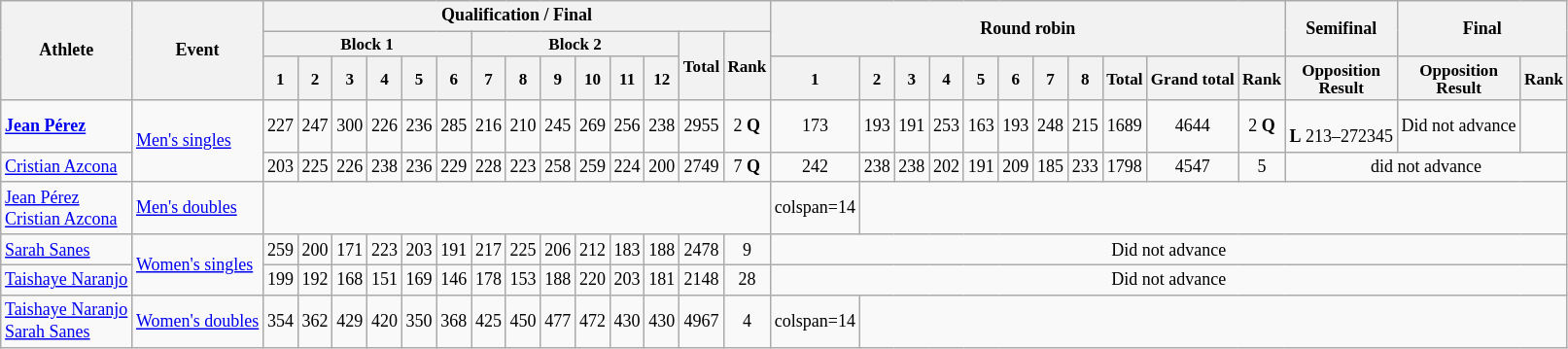<table class=wikitable style=font-size:75%;text-align:center>
<tr>
<th rowspan=3>Athlete</th>
<th rowspan=3>Event</th>
<th colspan=14>Qualification / Final</th>
<th colspan=11 rowspan=2>Round robin</th>
<th rowspan=2>Semifinal</th>
<th rowspan=2 colspan=2>Final</th>
</tr>
<tr style=font-size:95%>
<th colspan=6>Block 1</th>
<th colspan=6>Block 2</th>
<th rowspan=2>Total</th>
<th rowspan=2>Rank</th>
</tr>
<tr style=font-size:95%>
<th>1</th>
<th>2</th>
<th>3</th>
<th>4</th>
<th>5</th>
<th>6</th>
<th>7</th>
<th>8</th>
<th>9</th>
<th>10</th>
<th>11</th>
<th>12</th>
<th>1</th>
<th>2</th>
<th>3</th>
<th>4</th>
<th>5</th>
<th>6</th>
<th>7</th>
<th>8</th>
<th>Total</th>
<th>Grand total</th>
<th>Rank</th>
<th>Opposition<br>Result</th>
<th>Opposition<br>Result</th>
<th>Rank</th>
</tr>
<tr>
<td align=left><strong><a href='#'>Jean Pérez</a></strong></td>
<td align=left rowspan=2><a href='#'>Men's singles</a></td>
<td>227</td>
<td>247</td>
<td>300</td>
<td>226</td>
<td>236</td>
<td>285</td>
<td>216</td>
<td>210</td>
<td>245</td>
<td>269</td>
<td>256</td>
<td>238</td>
<td>2955</td>
<td>2 <strong>Q</strong></td>
<td>173</td>
<td>193</td>
<td>191</td>
<td>253</td>
<td>163</td>
<td>193</td>
<td>248</td>
<td>215</td>
<td>1689</td>
<td>4644</td>
<td>2 <strong>Q</strong></td>
<td><br><strong>L</strong> 213–272345</td>
<td>Did not advance</td>
<td></td>
</tr>
<tr>
<td align=left><a href='#'>Cristian Azcona</a></td>
<td>203</td>
<td>225</td>
<td>226</td>
<td>238</td>
<td>236</td>
<td>229</td>
<td>228</td>
<td>223</td>
<td>258</td>
<td>259</td>
<td>224</td>
<td>200</td>
<td>2749</td>
<td>7 <strong>Q</strong></td>
<td>242</td>
<td>238</td>
<td>238</td>
<td>202</td>
<td>191</td>
<td>209</td>
<td>185</td>
<td>233</td>
<td>1798</td>
<td>4547</td>
<td>5</td>
<td colspan=3>did not advance</td>
</tr>
<tr>
<td align=left><a href='#'>Jean Pérez</a><br><a href='#'>Cristian Azcona</a></td>
<td align=left><a href='#'>Men's doubles</a></td>
<td colspan=14></td>
<td>colspan=14 </td>
</tr>
<tr>
<td align=left><a href='#'>Sarah Sanes</a></td>
<td align=left rowspan=2><a href='#'>Women's singles</a></td>
<td>259</td>
<td>200</td>
<td>171</td>
<td>223</td>
<td>203</td>
<td>191</td>
<td>217</td>
<td>225</td>
<td>206</td>
<td>212</td>
<td>183</td>
<td>188</td>
<td>2478</td>
<td>9</td>
<td colspan=14>Did not advance</td>
</tr>
<tr>
<td align=left><a href='#'>Taishaye Naranjo</a></td>
<td>199</td>
<td>192</td>
<td>168</td>
<td>151</td>
<td>169</td>
<td>146</td>
<td>178</td>
<td>153</td>
<td>188</td>
<td>220</td>
<td>203</td>
<td>181</td>
<td>2148</td>
<td>28</td>
<td colspan=14>Did not advance</td>
</tr>
<tr>
<td align=left><a href='#'>Taishaye Naranjo</a><br><a href='#'>Sarah Sanes</a></td>
<td align=left><a href='#'>Women's doubles</a></td>
<td>354</td>
<td>362</td>
<td>429</td>
<td>420</td>
<td>350</td>
<td>368</td>
<td>425</td>
<td>450</td>
<td>477</td>
<td>472</td>
<td>430</td>
<td>430</td>
<td>4967</td>
<td>4</td>
<td>colspan=14 </td>
</tr>
</table>
